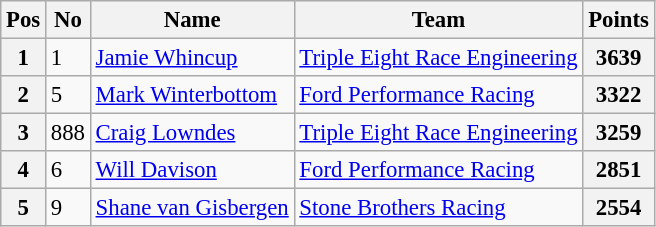<table class="wikitable" style="font-size: 95%;">
<tr>
<th>Pos</th>
<th>No</th>
<th>Name</th>
<th>Team</th>
<th>Points</th>
</tr>
<tr>
<th>1</th>
<td>1</td>
<td><a href='#'>Jamie Whincup</a></td>
<td><a href='#'>Triple Eight Race Engineering</a></td>
<th>3639</th>
</tr>
<tr>
<th>2</th>
<td>5</td>
<td><a href='#'>Mark Winterbottom</a></td>
<td><a href='#'>Ford Performance Racing</a></td>
<th>3322</th>
</tr>
<tr>
<th>3</th>
<td>888</td>
<td><a href='#'>Craig Lowndes</a></td>
<td><a href='#'>Triple Eight Race Engineering</a></td>
<th>3259</th>
</tr>
<tr>
<th>4</th>
<td>6</td>
<td><a href='#'>Will Davison</a></td>
<td><a href='#'>Ford Performance Racing</a></td>
<th>2851</th>
</tr>
<tr>
<th>5</th>
<td>9</td>
<td><a href='#'>Shane van Gisbergen</a></td>
<td><a href='#'>Stone Brothers Racing</a></td>
<th>2554</th>
</tr>
</table>
